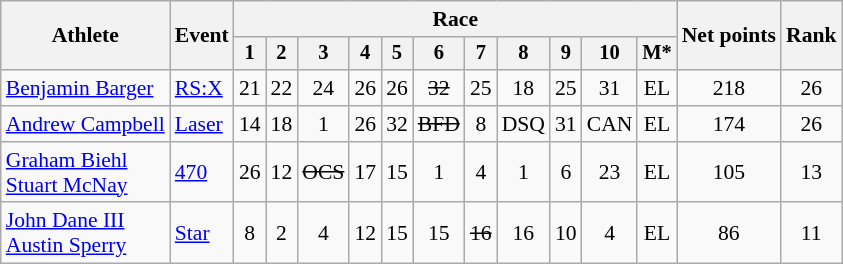<table class=wikitable style=font-size:90%;text-align:center>
<tr>
<th rowspan=2>Athlete</th>
<th rowspan=2>Event</th>
<th colspan=11>Race</th>
<th rowspan=2>Net points</th>
<th rowspan=2>Rank</th>
</tr>
<tr style=font-size:95%>
<th>1</th>
<th>2</th>
<th>3</th>
<th>4</th>
<th>5</th>
<th>6</th>
<th>7</th>
<th>8</th>
<th>9</th>
<th>10</th>
<th>M*</th>
</tr>
<tr>
<td align=left><a href='#'>Benjamin Barger</a></td>
<td align=left><a href='#'>RS:X</a></td>
<td>21</td>
<td>22</td>
<td>24</td>
<td>26</td>
<td>26</td>
<td><s>32</s></td>
<td>25</td>
<td>18</td>
<td>25</td>
<td>31</td>
<td>EL</td>
<td>218</td>
<td>26</td>
</tr>
<tr>
<td align=left><a href='#'>Andrew Campbell</a></td>
<td align=left><a href='#'>Laser</a></td>
<td>14</td>
<td>18</td>
<td>1</td>
<td>26</td>
<td>32</td>
<td><s>BFD</s></td>
<td>8</td>
<td>DSQ</td>
<td>31</td>
<td>CAN</td>
<td>EL</td>
<td>174</td>
<td>26</td>
</tr>
<tr>
<td align=left><a href='#'>Graham Biehl</a><br><a href='#'>Stuart McNay</a></td>
<td align=left><a href='#'>470</a></td>
<td>26</td>
<td>12</td>
<td><s>OCS</s></td>
<td>17</td>
<td>15</td>
<td>1</td>
<td>4</td>
<td>1</td>
<td>6</td>
<td>23</td>
<td>EL</td>
<td>105</td>
<td>13</td>
</tr>
<tr>
<td align=left><a href='#'>John Dane III</a><br><a href='#'>Austin Sperry</a></td>
<td align=left><a href='#'>Star</a></td>
<td>8</td>
<td>2</td>
<td>4</td>
<td>12</td>
<td>15</td>
<td>15</td>
<td><s>16</s></td>
<td>16</td>
<td>10</td>
<td>4</td>
<td>EL</td>
<td>86</td>
<td>11</td>
</tr>
</table>
